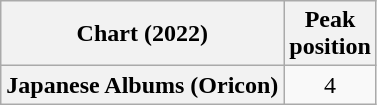<table class="wikitable plainrowheaders" style="text-align:center">
<tr>
<th scope="col">Chart (2022)</th>
<th scope="col">Peak<br>position</th>
</tr>
<tr>
<th scope="row">Japanese Albums (Oricon)</th>
<td>4</td>
</tr>
</table>
